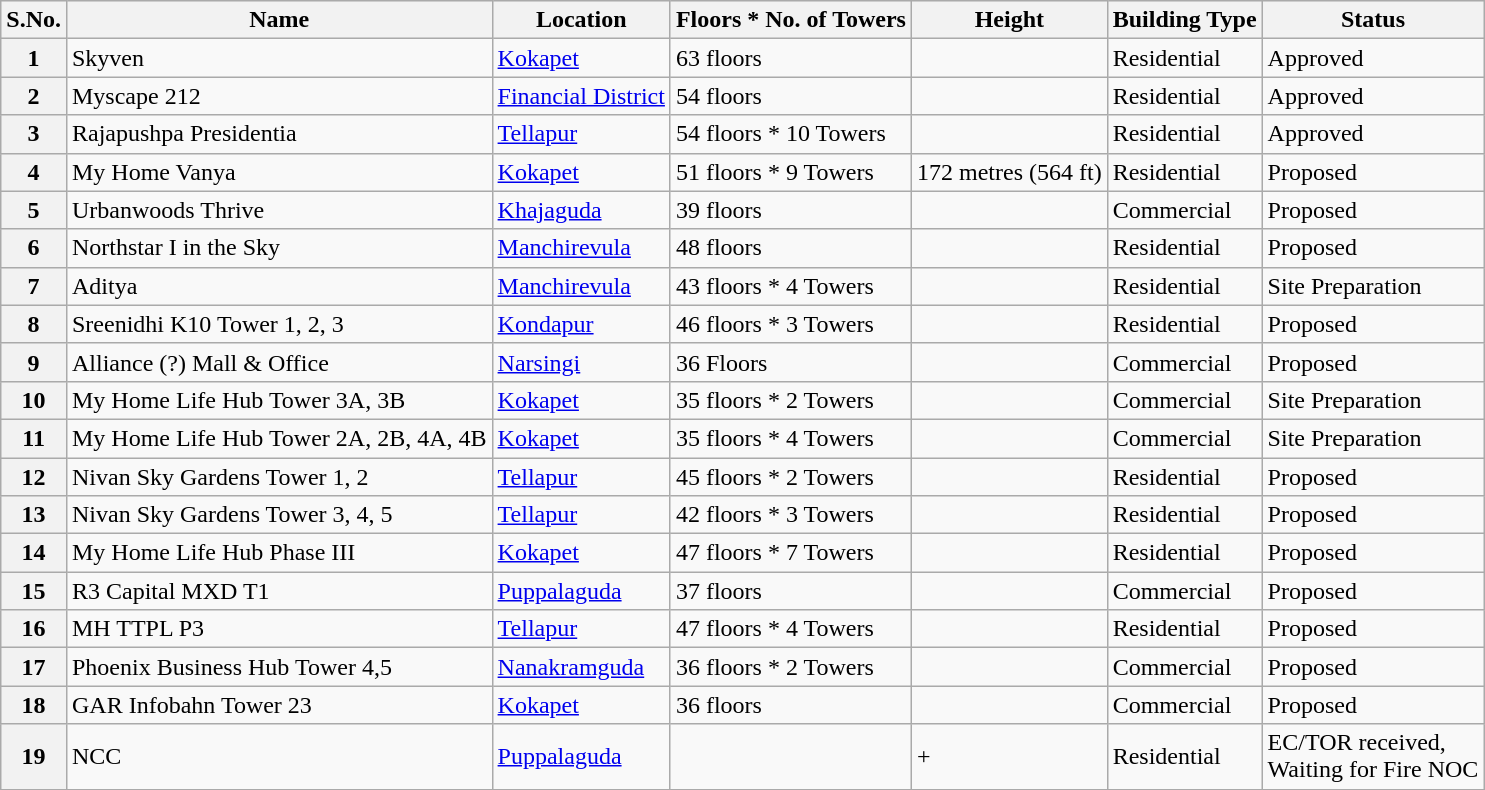<table class="wikitable sortable">
<tr style="background:#ececec;">
<th>S.No.</th>
<th>Name</th>
<th>Location</th>
<th>Floors * No. of Towers</th>
<th>Height</th>
<th>Building Type</th>
<th>Status</th>
</tr>
<tr>
<th>1</th>
<td>Skyven</td>
<td><a href='#'>Kokapet</a></td>
<td>63 floors</td>
<td></td>
<td><span>Residential</span></td>
<td>Approved</td>
</tr>
<tr>
<th>2</th>
<td>Myscape 212</td>
<td><a href='#'>Financial District</a></td>
<td>54 floors</td>
<td></td>
<td><span>Residential</span></td>
<td>Approved</td>
</tr>
<tr>
<th>3</th>
<td>Rajapushpa Presidentia</td>
<td><a href='#'>Tellapur</a></td>
<td>54 floors * 10 Towers</td>
<td></td>
<td><span>Residential</span></td>
<td>Approved</td>
</tr>
<tr>
<th>4</th>
<td>My Home Vanya</td>
<td><a href='#'>Kokapet</a></td>
<td>51 floors * 9 Towers</td>
<td>172 metres (564 ft)</td>
<td><span>Residential</span></td>
<td>Proposed</td>
</tr>
<tr>
<th>5</th>
<td>Urbanwoods Thrive</td>
<td><a href='#'>Khajaguda</a></td>
<td>39 floors</td>
<td></td>
<td><span>Commercial</span></td>
<td>Proposed</td>
</tr>
<tr>
<th>6</th>
<td>Northstar I in the Sky</td>
<td><a href='#'>Manchirevula</a></td>
<td>48 floors</td>
<td></td>
<td><span>Residential</span></td>
<td>Proposed</td>
</tr>
<tr>
<th>7</th>
<td>Aditya</td>
<td><a href='#'>Manchirevula</a></td>
<td>43 floors * 4 Towers</td>
<td></td>
<td><span>Residential</span></td>
<td>Site Preparation</td>
</tr>
<tr>
<th>8</th>
<td>Sreenidhi K10 Tower 1, 2, 3</td>
<td><a href='#'>Kondapur</a></td>
<td>46 floors  * 3 Towers</td>
<td></td>
<td><span>Residential</span></td>
<td>Proposed</td>
</tr>
<tr>
<th>9</th>
<td>Alliance (?) Mall & Office</td>
<td><a href='#'>Narsingi</a></td>
<td>36 Floors</td>
<td></td>
<td><span>Commercial</span></td>
<td>Proposed</td>
</tr>
<tr>
<th>10</th>
<td>My Home Life Hub Tower 3A, 3B</td>
<td><a href='#'>Kokapet</a></td>
<td>35 floors  * 2 Towers</td>
<td></td>
<td><span>Commercial</span></td>
<td>Site Preparation</td>
</tr>
<tr>
<th>11</th>
<td>My Home Life Hub Tower 2A, 2B, 4A, 4B</td>
<td><a href='#'>Kokapet</a></td>
<td>35 floors  * 4 Towers</td>
<td></td>
<td><span>Commercial</span></td>
<td>Site Preparation</td>
</tr>
<tr>
<th>12</th>
<td>Nivan Sky Gardens Tower 1, 2</td>
<td><a href='#'>Tellapur</a></td>
<td>45 floors  * 2 Towers</td>
<td></td>
<td><span>Residential</span></td>
<td>Proposed</td>
</tr>
<tr>
<th>13</th>
<td>Nivan Sky Gardens Tower 3, 4, 5</td>
<td><a href='#'>Tellapur</a></td>
<td>42 floors  * 3 Towers</td>
<td></td>
<td><span>Residential</span></td>
<td>Proposed</td>
</tr>
<tr>
<th>14</th>
<td>My Home Life Hub Phase III</td>
<td><a href='#'>Kokapet</a></td>
<td>47 floors  * 7 Towers</td>
<td></td>
<td><span>Residential</span></td>
<td>Proposed</td>
</tr>
<tr>
<th>15</th>
<td>R3 Capital MXD T1</td>
<td><a href='#'>Puppalaguda</a></td>
<td>37 floors</td>
<td></td>
<td><span>Commercial</span></td>
<td>Proposed</td>
</tr>
<tr>
<th>16</th>
<td>MH TTPL P3</td>
<td><a href='#'>Tellapur</a></td>
<td>47 floors  * 4 Towers</td>
<td></td>
<td><span>Residential</span></td>
<td>Proposed</td>
</tr>
<tr>
<th>17</th>
<td>Phoenix Business Hub Tower 4,5</td>
<td><a href='#'>Nanakramguda</a></td>
<td>36 floors * 2 Towers</td>
<td></td>
<td><span>Commercial</span></td>
<td>Proposed</td>
</tr>
<tr>
<th>18</th>
<td>GAR Infobahn Tower 23</td>
<td><a href='#'>Kokapet</a></td>
<td>36 floors</td>
<td></td>
<td><span>Commercial</span></td>
<td>Proposed</td>
</tr>
<tr>
<th>19</th>
<td>NCC</td>
<td><a href='#'>Puppalaguda</a></td>
<td></td>
<td>+</td>
<td><span>Residential</span></td>
<td>EC/TOR received,<br>Waiting for Fire NOC</td>
</tr>
<tr>
</tr>
</table>
